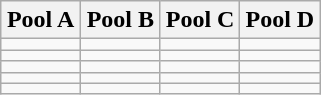<table class="wikitable">
<tr>
<th width=25%>Pool A</th>
<th width=25%>Pool B</th>
<th width=25%>Pool C</th>
<th width=25%>Pool D</th>
</tr>
<tr>
<td></td>
<td></td>
<td></td>
<td></td>
</tr>
<tr>
<td></td>
<td></td>
<td></td>
<td></td>
</tr>
<tr>
<td></td>
<td></td>
<td></td>
<td></td>
</tr>
<tr>
<td></td>
<td></td>
<td></td>
<td></td>
</tr>
<tr>
<td></td>
<td></td>
<td></td>
<td></td>
</tr>
</table>
